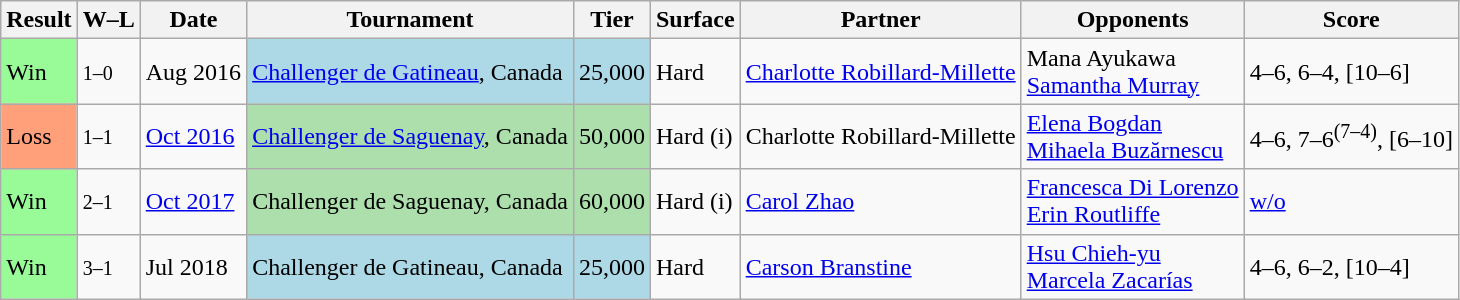<table class="sortable wikitable">
<tr>
<th>Result</th>
<th class="unsortable">W–L</th>
<th>Date</th>
<th>Tournament</th>
<th>Tier</th>
<th>Surface</th>
<th>Partner</th>
<th>Opponents</th>
<th class="unsortable">Score</th>
</tr>
<tr>
<td style="background:#98fb98;">Win</td>
<td><small>1–0</small></td>
<td>Aug 2016</td>
<td style="background:lightblue;"><a href='#'>Challenger de Gatineau</a>, Canada</td>
<td style="background:lightblue;">25,000</td>
<td>Hard</td>
<td> <a href='#'>Charlotte Robillard-Millette</a></td>
<td> Mana Ayukawa<br> <a href='#'>Samantha Murray</a></td>
<td>4–6, 6–4, [10–6]</td>
</tr>
<tr>
<td style="background:#ffa07a;">Loss</td>
<td><small>1–1</small></td>
<td><a href='#'>Oct 2016</a></td>
<td style="background:#addfad;"><a href='#'>Challenger de Saguenay</a>, Canada</td>
<td style="background:#addfad;">50,000</td>
<td>Hard (i)</td>
<td> Charlotte Robillard-Millette</td>
<td> <a href='#'>Elena Bogdan</a><br> <a href='#'>Mihaela Buzărnescu</a></td>
<td>4–6, 7–6<sup>(7–4)</sup>, [6–10]</td>
</tr>
<tr>
<td style="background:#98fb98;">Win</td>
<td><small>2–1</small></td>
<td><a href='#'>Oct 2017</a></td>
<td style="background:#addfad;">Challenger de Saguenay, Canada</td>
<td style="background:#addfad;">60,000</td>
<td>Hard (i)</td>
<td> <a href='#'>Carol Zhao</a></td>
<td> <a href='#'>Francesca Di Lorenzo</a><br> <a href='#'>Erin Routliffe</a></td>
<td><a href='#'>w/o</a></td>
</tr>
<tr>
<td style="background:#98fb98;">Win</td>
<td><small>3–1</small></td>
<td>Jul 2018</td>
<td style="background:lightblue;">Challenger de Gatineau, Canada</td>
<td style="background:lightblue;">25,000</td>
<td>Hard</td>
<td> <a href='#'>Carson Branstine</a></td>
<td> <a href='#'>Hsu Chieh-yu</a><br> <a href='#'>Marcela Zacarías</a></td>
<td>4–6, 6–2, [10–4]</td>
</tr>
</table>
